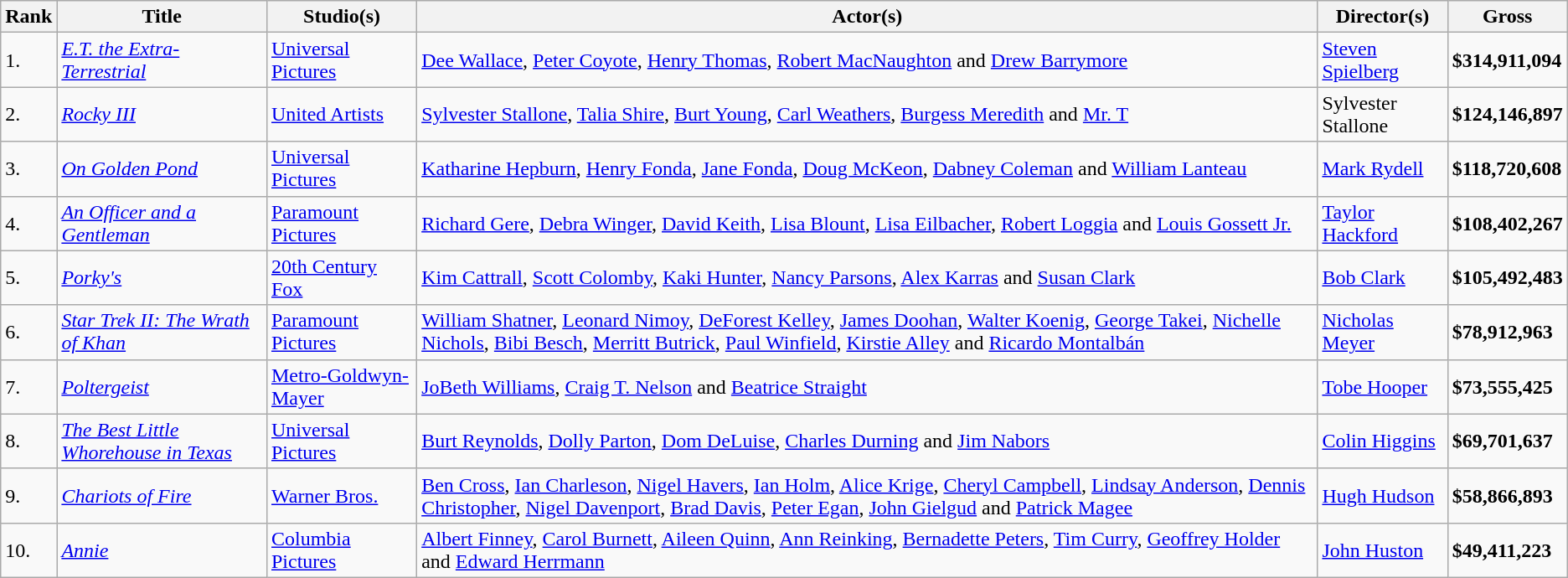<table class="wikitable">
<tr>
<th>Rank</th>
<th>Title</th>
<th>Studio(s)</th>
<th>Actor(s)</th>
<th>Director(s)</th>
<th>Gross</th>
</tr>
<tr>
<td>1.</td>
<td><em><a href='#'>E.T. the Extra-Terrestrial</a></em></td>
<td><a href='#'>Universal Pictures</a></td>
<td><a href='#'>Dee Wallace</a>, <a href='#'>Peter Coyote</a>, <a href='#'>Henry Thomas</a>, <a href='#'>Robert MacNaughton</a> and <a href='#'>Drew Barrymore</a></td>
<td><a href='#'>Steven Spielberg</a></td>
<td><strong>$314,911,094</strong></td>
</tr>
<tr>
<td>2.</td>
<td><em><a href='#'>Rocky III</a></em></td>
<td><a href='#'>United Artists</a></td>
<td><a href='#'>Sylvester Stallone</a>, <a href='#'>Talia Shire</a>, <a href='#'>Burt Young</a>, <a href='#'>Carl Weathers</a>, <a href='#'>Burgess Meredith</a> and <a href='#'>Mr. T</a></td>
<td>Sylvester Stallone</td>
<td><strong>$124,146,897</strong></td>
</tr>
<tr>
<td>3.</td>
<td><em><a href='#'>On Golden Pond</a></em></td>
<td><a href='#'>Universal Pictures</a></td>
<td><a href='#'>Katharine Hepburn</a>, <a href='#'>Henry Fonda</a>, <a href='#'>Jane Fonda</a>, <a href='#'>Doug McKeon</a>, <a href='#'>Dabney Coleman</a> and <a href='#'>William Lanteau</a></td>
<td><a href='#'>Mark Rydell</a></td>
<td><strong>$118,720,608</strong></td>
</tr>
<tr>
<td>4.</td>
<td><em><a href='#'>An Officer and a Gentleman</a></em></td>
<td><a href='#'>Paramount Pictures</a></td>
<td><a href='#'>Richard Gere</a>, <a href='#'>Debra Winger</a>, <a href='#'>David Keith</a>, <a href='#'>Lisa Blount</a>, <a href='#'>Lisa Eilbacher</a>, <a href='#'>Robert Loggia</a> and <a href='#'>Louis Gossett Jr.</a></td>
<td><a href='#'>Taylor Hackford</a></td>
<td><strong>$108,402,267</strong></td>
</tr>
<tr>
<td>5.</td>
<td><em><a href='#'>Porky's</a></em></td>
<td><a href='#'>20th Century Fox</a></td>
<td><a href='#'>Kim Cattrall</a>, <a href='#'>Scott Colomby</a>, <a href='#'>Kaki Hunter</a>, <a href='#'>Nancy Parsons</a>, <a href='#'>Alex Karras</a> and <a href='#'>Susan Clark</a></td>
<td><a href='#'>Bob Clark</a></td>
<td><strong>$105,492,483</strong></td>
</tr>
<tr>
<td>6.</td>
<td><em><a href='#'>Star Trek II: The Wrath of Khan</a></em></td>
<td><a href='#'>Paramount Pictures</a></td>
<td><a href='#'>William Shatner</a>, <a href='#'>Leonard Nimoy</a>, <a href='#'>DeForest Kelley</a>, <a href='#'>James Doohan</a>, <a href='#'>Walter Koenig</a>, <a href='#'>George Takei</a>, <a href='#'>Nichelle Nichols</a>, <a href='#'>Bibi Besch</a>, <a href='#'>Merritt Butrick</a>, <a href='#'>Paul Winfield</a>, <a href='#'>Kirstie Alley</a> and <a href='#'>Ricardo Montalbán</a></td>
<td><a href='#'>Nicholas Meyer</a></td>
<td><strong>$78,912,963</strong></td>
</tr>
<tr>
<td>7.</td>
<td><em><a href='#'>Poltergeist</a></em></td>
<td><a href='#'>Metro-Goldwyn-Mayer</a></td>
<td><a href='#'>JoBeth Williams</a>, <a href='#'>Craig T. Nelson</a> and <a href='#'>Beatrice Straight</a></td>
<td><a href='#'>Tobe Hooper</a></td>
<td><strong>$73,555,425</strong></td>
</tr>
<tr>
<td>8.</td>
<td><em><a href='#'>The Best Little Whorehouse in Texas</a></em></td>
<td><a href='#'>Universal Pictures</a></td>
<td><a href='#'>Burt Reynolds</a>, <a href='#'>Dolly Parton</a>, <a href='#'>Dom DeLuise</a>, <a href='#'>Charles Durning</a> and <a href='#'>Jim Nabors</a></td>
<td><a href='#'>Colin Higgins</a></td>
<td><strong>$69,701,637</strong></td>
</tr>
<tr>
<td>9.</td>
<td><em><a href='#'>Chariots of Fire</a></em></td>
<td><a href='#'>Warner Bros.</a></td>
<td><a href='#'>Ben Cross</a>, <a href='#'>Ian Charleson</a>, <a href='#'>Nigel Havers</a>, <a href='#'>Ian Holm</a>, <a href='#'>Alice Krige</a>, <a href='#'>Cheryl Campbell</a>, <a href='#'>Lindsay Anderson</a>, <a href='#'>Dennis Christopher</a>, <a href='#'>Nigel Davenport</a>, <a href='#'>Brad Davis</a>, <a href='#'>Peter Egan</a>, <a href='#'>John Gielgud</a> and <a href='#'>Patrick Magee</a></td>
<td><a href='#'>Hugh Hudson</a></td>
<td><strong>$58,866,893</strong></td>
</tr>
<tr>
<td>10.</td>
<td><em><a href='#'>Annie</a></em></td>
<td><a href='#'>Columbia Pictures</a></td>
<td><a href='#'>Albert Finney</a>, <a href='#'>Carol Burnett</a>, <a href='#'>Aileen Quinn</a>, <a href='#'>Ann Reinking</a>, <a href='#'>Bernadette Peters</a>, <a href='#'>Tim Curry</a>, <a href='#'>Geoffrey Holder</a> and <a href='#'>Edward Herrmann</a></td>
<td><a href='#'>John Huston</a></td>
<td><strong>$49,411,223</strong></td>
</tr>
</table>
